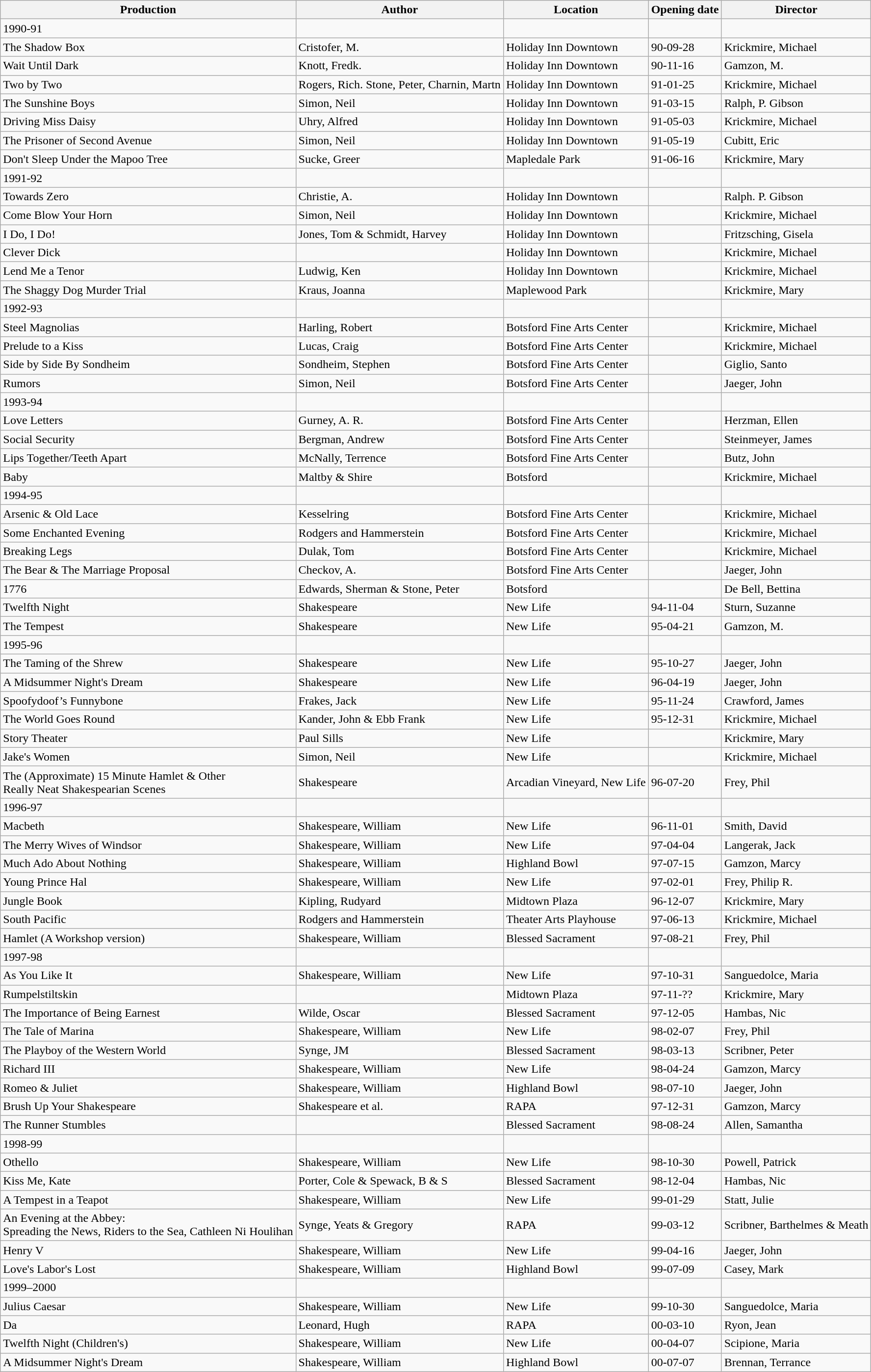<table class="wikitable" border="1">
<tr>
<th>Production</th>
<th>Author</th>
<th>Location</th>
<th>Opening date</th>
<th>Director</th>
</tr>
<tr>
<td>1990-91</td>
<td></td>
<td></td>
<td></td>
<td></td>
</tr>
<tr>
<td>The Shadow Box</td>
<td>Cristofer, M.</td>
<td>Holiday Inn Downtown</td>
<td>90-09-28</td>
<td>Krickmire, Michael</td>
</tr>
<tr>
<td>Wait Until Dark</td>
<td>Knott, Fredk.</td>
<td>Holiday Inn Downtown</td>
<td>90-11-16</td>
<td>Gamzon, M.</td>
</tr>
<tr>
<td>Two by Two</td>
<td>Rogers, Rich. Stone, Peter, Charnin, Martn</td>
<td>Holiday Inn Downtown</td>
<td>91-01-25</td>
<td>Krickmire, Michael</td>
</tr>
<tr>
<td>The Sunshine Boys</td>
<td>Simon, Neil</td>
<td>Holiday Inn Downtown</td>
<td>91-03-15</td>
<td>Ralph, P. Gibson</td>
</tr>
<tr>
<td>Driving Miss Daisy</td>
<td>Uhry, Alfred</td>
<td>Holiday Inn Downtown</td>
<td>91-05-03</td>
<td>Krickmire, Michael</td>
</tr>
<tr>
<td>The Prisoner of Second Avenue</td>
<td>Simon, Neil</td>
<td>Holiday Inn Downtown</td>
<td>91-05-19</td>
<td>Cubitt, Eric</td>
</tr>
<tr>
<td>Don't Sleep Under the Mapoo Tree</td>
<td>Sucke, Greer</td>
<td>Mapledale Park</td>
<td>91-06-16</td>
<td>Krickmire, Mary</td>
</tr>
<tr 68>
<td>1991-92</td>
<td></td>
<td></td>
<td></td>
<td></td>
</tr>
<tr>
<td>Towards Zero</td>
<td>Christie, A.</td>
<td>Holiday Inn Downtown</td>
<td></td>
<td>Ralph. P. Gibson</td>
</tr>
<tr>
<td>Come Blow Your Horn</td>
<td>Simon, Neil</td>
<td>Holiday Inn Downtown</td>
<td></td>
<td>Krickmire, Michael</td>
</tr>
<tr>
<td>I Do, I Do!</td>
<td>Jones, Tom & Schmidt, Harvey</td>
<td>Holiday Inn Downtown</td>
<td></td>
<td>Fritzsching, Gisela</td>
</tr>
<tr>
<td>Clever Dick</td>
<td></td>
<td>Holiday Inn Downtown</td>
<td></td>
<td>Krickmire, Michael</td>
</tr>
<tr>
<td>Lend Me a Tenor</td>
<td>Ludwig, Ken</td>
<td>Holiday Inn Downtown</td>
<td></td>
<td>Krickmire, Michael</td>
</tr>
<tr>
<td>The Shaggy Dog Murder Trial</td>
<td>Kraus, Joanna</td>
<td>Maplewood Park</td>
<td></td>
<td>Krickmire, Mary</td>
</tr>
<tr 69>
<td>1992-93</td>
<td></td>
<td></td>
<td></td>
<td></td>
</tr>
<tr>
<td>Steel Magnolias</td>
<td>Harling, Robert</td>
<td>Botsford Fine Arts Center</td>
<td></td>
<td>Krickmire, Michael</td>
</tr>
<tr>
<td>Prelude to a Kiss</td>
<td>Lucas, Craig</td>
<td>Botsford Fine Arts Center</td>
<td></td>
<td>Krickmire, Michael</td>
</tr>
<tr>
<td>Side by Side By Sondheim</td>
<td>Sondheim, Stephen</td>
<td>Botsford Fine Arts Center</td>
<td></td>
<td>Giglio, Santo</td>
</tr>
<tr>
<td>Rumors</td>
<td>Simon, Neil</td>
<td>Botsford Fine Arts Center</td>
<td></td>
<td>Jaeger, John</td>
</tr>
<tr 70>
<td>1993-94</td>
<td></td>
<td></td>
<td></td>
<td></td>
</tr>
<tr>
<td>Love Letters</td>
<td>Gurney, A. R.</td>
<td>Botsford Fine Arts Center</td>
<td></td>
<td>Herzman, Ellen</td>
</tr>
<tr>
<td>Social Security</td>
<td>Bergman, Andrew</td>
<td>Botsford Fine Arts Center</td>
<td></td>
<td>Steinmeyer, James</td>
</tr>
<tr>
<td>Lips Together/Teeth Apart</td>
<td>McNally, Terrence</td>
<td>Botsford Fine Arts Center</td>
<td></td>
<td>Butz, John</td>
</tr>
<tr>
<td>Baby</td>
<td>Maltby & Shire</td>
<td>Botsford</td>
<td></td>
<td>Krickmire, Michael</td>
</tr>
<tr 71>
<td>1994-95</td>
<td></td>
<td></td>
<td></td>
<td></td>
</tr>
<tr>
<td>Arsenic & Old Lace</td>
<td>Kesselring</td>
<td>Botsford Fine Arts Center</td>
<td></td>
<td>Krickmire, Michael</td>
</tr>
<tr>
<td>Some Enchanted Evening</td>
<td>Rodgers and Hammerstein</td>
<td>Botsford Fine Arts Center</td>
<td></td>
<td>Krickmire, Michael</td>
</tr>
<tr>
<td>Breaking Legs</td>
<td>Dulak, Tom</td>
<td>Botsford Fine Arts Center</td>
<td></td>
<td>Krickmire, Michael</td>
</tr>
<tr>
<td>The Bear & The Marriage Proposal</td>
<td>Checkov, A.</td>
<td>Botsford Fine Arts Center</td>
<td></td>
<td>Jaeger, John</td>
</tr>
<tr>
<td>1776</td>
<td>Edwards, Sherman & Stone, Peter</td>
<td>Botsford</td>
<td></td>
<td>De Bell, Bettina</td>
</tr>
<tr>
<td>Twelfth Night</td>
<td>Shakespeare</td>
<td>New Life</td>
<td>94-11-04</td>
<td>Sturn, Suzanne</td>
</tr>
<tr>
<td>The Tempest</td>
<td>Shakespeare</td>
<td>New Life</td>
<td>95-04-21</td>
<td>Gamzon, M.</td>
</tr>
<tr 72>
<td>1995-96</td>
<td></td>
<td></td>
<td></td>
<td></td>
</tr>
<tr>
<td>The Taming of the Shrew</td>
<td>Shakespeare</td>
<td>New Life</td>
<td>95-10-27</td>
<td>Jaeger, John</td>
</tr>
<tr>
<td>A Midsummer Night's Dream</td>
<td>Shakespeare</td>
<td>New Life</td>
<td>96-04-19</td>
<td>Jaeger, John</td>
</tr>
<tr>
<td>Spoofydoof’s Funnybone</td>
<td>Frakes, Jack</td>
<td>New Life</td>
<td>95-11-24</td>
<td>Crawford, James</td>
</tr>
<tr>
<td>The World Goes Round</td>
<td>Kander, John & Ebb Frank</td>
<td>New Life</td>
<td>95-12-31</td>
<td>Krickmire, Michael</td>
</tr>
<tr>
<td>Story Theater</td>
<td>Paul Sills</td>
<td>New Life</td>
<td></td>
<td>Krickmire, Mary</td>
</tr>
<tr>
<td>Jake's Women</td>
<td>Simon, Neil</td>
<td>New Life</td>
<td></td>
<td>Krickmire, Michael</td>
</tr>
<tr>
<td>The (Approximate) 15 Minute Hamlet & Other<br>Really Neat Shakespearian Scenes</td>
<td>Shakespeare</td>
<td>Arcadian Vineyard, New Life</td>
<td>96-07-20</td>
<td>Frey, Phil</td>
</tr>
<tr 73>
<td>1996-97</td>
<td></td>
<td></td>
<td></td>
<td></td>
</tr>
<tr>
<td>Macbeth</td>
<td>Shakespeare, William</td>
<td>New Life</td>
<td>96-11-01</td>
<td>Smith, David</td>
</tr>
<tr>
<td>The Merry Wives of Windsor</td>
<td>Shakespeare, William</td>
<td>New Life</td>
<td>97-04-04</td>
<td>Langerak, Jack</td>
</tr>
<tr>
<td>Much Ado About Nothing</td>
<td>Shakespeare, William</td>
<td>Highland Bowl</td>
<td>97-07-15</td>
<td>Gamzon, Marcy</td>
</tr>
<tr>
<td>Young Prince Hal</td>
<td>Shakespeare, William</td>
<td>New Life</td>
<td>97-02-01</td>
<td>Frey, Philip R.</td>
</tr>
<tr>
<td>Jungle Book</td>
<td>Kipling, Rudyard</td>
<td>Midtown Plaza</td>
<td>96-12-07</td>
<td>Krickmire, Mary</td>
</tr>
<tr>
<td>South Pacific</td>
<td>Rodgers and Hammerstein</td>
<td>Theater Arts Playhouse</td>
<td>97-06-13</td>
<td>Krickmire, Michael</td>
</tr>
<tr>
<td>Hamlet (A Workshop version)</td>
<td>Shakespeare, William</td>
<td>Blessed Sacrament</td>
<td>97-08-21</td>
<td>Frey, Phil</td>
</tr>
<tr 74>
<td>1997-98</td>
<td></td>
<td></td>
<td></td>
<td></td>
</tr>
<tr>
<td>As You Like It</td>
<td>Shakespeare, William</td>
<td>New Life</td>
<td>97-10-31</td>
<td>Sanguedolce, Maria</td>
</tr>
<tr>
<td>Rumpelstiltskin</td>
<td></td>
<td>Midtown Plaza</td>
<td>97-11-??</td>
<td>Krickmire, Mary</td>
</tr>
<tr>
<td>The Importance of Being Earnest</td>
<td>Wilde, Oscar</td>
<td>Blessed Sacrament</td>
<td>97-12-05</td>
<td>Hambas, Nic</td>
</tr>
<tr>
<td>The Tale of Marina</td>
<td>Shakespeare, William</td>
<td>New Life</td>
<td>98-02-07</td>
<td>Frey, Phil</td>
</tr>
<tr>
<td>The Playboy of the Western World</td>
<td>Synge, JM</td>
<td>Blessed Sacrament</td>
<td>98-03-13</td>
<td>Scribner, Peter</td>
</tr>
<tr>
<td>Richard III</td>
<td>Shakespeare, William</td>
<td>New Life</td>
<td>98-04-24</td>
<td>Gamzon, Marcy</td>
</tr>
<tr>
<td>Romeo & Juliet</td>
<td>Shakespeare, William</td>
<td>Highland Bowl</td>
<td>98-07-10</td>
<td>Jaeger, John</td>
</tr>
<tr>
<td>Brush Up Your Shakespeare</td>
<td>Shakespeare et al.</td>
<td>RAPA</td>
<td>97-12-31</td>
<td>Gamzon, Marcy</td>
</tr>
<tr>
<td>The Runner Stumbles</td>
<td></td>
<td>Blessed Sacrament</td>
<td>98-08-24</td>
<td>Allen, Samantha</td>
</tr>
<tr 75>
<td>1998-99</td>
<td></td>
<td></td>
<td></td>
<td></td>
</tr>
<tr>
<td>Othello</td>
<td>Shakespeare, William</td>
<td>New Life</td>
<td>98-10-30</td>
<td>Powell, Patrick</td>
</tr>
<tr>
<td>Kiss Me, Kate</td>
<td>Porter, Cole & Spewack, B & S</td>
<td>Blessed Sacrament</td>
<td>98-12-04</td>
<td>Hambas, Nic</td>
</tr>
<tr>
<td>A Tempest in a Teapot</td>
<td>Shakespeare, William</td>
<td>New Life</td>
<td>99-01-29</td>
<td>Statt, Julie</td>
</tr>
<tr>
<td>An Evening at the Abbey:<br>Spreading the News, 
Riders to the Sea, 
Cathleen Ni Houlihan</td>
<td>Synge, Yeats & Gregory</td>
<td>RAPA</td>
<td>99-03-12</td>
<td>Scribner, Barthelmes & Meath</td>
</tr>
<tr>
<td>Henry V</td>
<td>Shakespeare, William</td>
<td>New Life</td>
<td>99-04-16</td>
<td>Jaeger, John</td>
</tr>
<tr>
<td>Love's Labor's Lost</td>
<td>Shakespeare, William</td>
<td>Highland Bowl</td>
<td>99-07-09</td>
<td>Casey, Mark</td>
</tr>
<tr 76>
<td>1999–2000</td>
<td></td>
<td></td>
<td></td>
<td></td>
</tr>
<tr>
<td>Julius Caesar</td>
<td>Shakespeare, William</td>
<td>New Life</td>
<td>99-10-30</td>
<td>Sanguedolce, Maria</td>
</tr>
<tr>
<td>Da</td>
<td>Leonard, Hugh</td>
<td>RAPA</td>
<td>00-03-10</td>
<td>Ryon, Jean</td>
</tr>
<tr>
<td>Twelfth Night (Children's)</td>
<td>Shakespeare, William</td>
<td>New Life</td>
<td>00-04-07</td>
<td>Scipione, Maria</td>
</tr>
<tr>
<td>A Midsummer Night's Dream</td>
<td>Shakespeare, William</td>
<td>Highland Bowl</td>
<td>00-07-07</td>
<td>Brennan, Terrance</td>
</tr>
</table>
